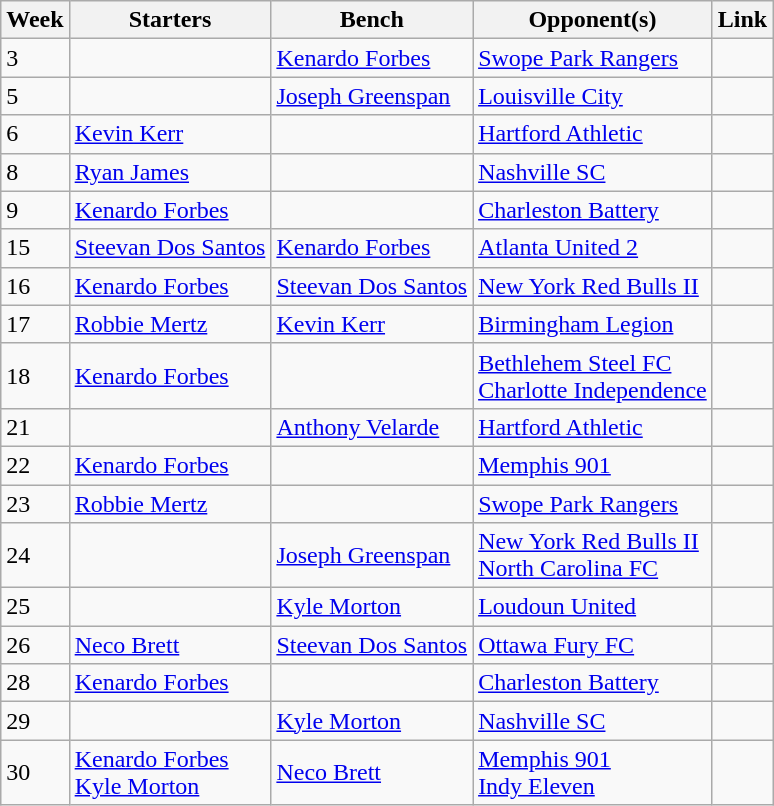<table class=wikitable style="display:inline-table;">
<tr>
<th>Week</th>
<th>Starters</th>
<th>Bench</th>
<th>Opponent(s)</th>
<th>Link</th>
</tr>
<tr>
<td>3</td>
<td></td>
<td> <a href='#'>Kenardo Forbes</a></td>
<td><a href='#'>Swope Park Rangers</a></td>
<td></td>
</tr>
<tr>
<td>5</td>
<td></td>
<td> <a href='#'>Joseph Greenspan</a></td>
<td><a href='#'>Louisville City</a></td>
<td></td>
</tr>
<tr>
<td>6</td>
<td> <a href='#'>Kevin Kerr</a></td>
<td></td>
<td><a href='#'>Hartford Athletic</a></td>
<td></td>
</tr>
<tr>
<td>8</td>
<td> <a href='#'>Ryan James</a></td>
<td></td>
<td><a href='#'>Nashville SC</a></td>
<td></td>
</tr>
<tr>
<td>9</td>
<td> <a href='#'>Kenardo Forbes</a></td>
<td></td>
<td><a href='#'>Charleston Battery</a></td>
<td></td>
</tr>
<tr>
<td>15</td>
<td> <a href='#'>Steevan Dos Santos</a></td>
<td> <a href='#'>Kenardo Forbes</a></td>
<td><a href='#'>Atlanta United 2</a></td>
<td></td>
</tr>
<tr>
<td>16</td>
<td> <a href='#'>Kenardo Forbes</a></td>
<td> <a href='#'>Steevan Dos Santos</a></td>
<td><a href='#'>New York Red Bulls II</a></td>
<td></td>
</tr>
<tr>
<td>17</td>
<td> <a href='#'>Robbie Mertz</a></td>
<td> <a href='#'>Kevin Kerr</a></td>
<td><a href='#'>Birmingham Legion</a></td>
<td></td>
</tr>
<tr>
<td>18</td>
<td> <a href='#'>Kenardo Forbes</a></td>
<td></td>
<td><a href='#'>Bethlehem Steel FC</a><br><a href='#'>Charlotte Independence</a></td>
<td></td>
</tr>
<tr>
<td>21</td>
<td></td>
<td> <a href='#'>Anthony Velarde</a></td>
<td><a href='#'>Hartford Athletic</a></td>
<td></td>
</tr>
<tr>
<td>22</td>
<td> <a href='#'>Kenardo Forbes</a></td>
<td></td>
<td><a href='#'>Memphis 901</a></td>
<td></td>
</tr>
<tr>
<td>23</td>
<td> <a href='#'>Robbie Mertz</a></td>
<td></td>
<td><a href='#'>Swope Park Rangers</a></td>
<td></td>
</tr>
<tr>
<td>24</td>
<td></td>
<td> <a href='#'>Joseph Greenspan</a></td>
<td><a href='#'>New York Red Bulls II</a><br><a href='#'>North Carolina FC</a></td>
<td></td>
</tr>
<tr>
<td>25</td>
<td></td>
<td> <a href='#'>Kyle Morton</a></td>
<td><a href='#'>Loudoun United</a></td>
<td></td>
</tr>
<tr>
<td>26</td>
<td> <a href='#'>Neco Brett</a></td>
<td> <a href='#'>Steevan Dos Santos</a></td>
<td><a href='#'>Ottawa Fury FC</a></td>
<td></td>
</tr>
<tr>
<td>28</td>
<td> <a href='#'>Kenardo Forbes</a></td>
<td></td>
<td><a href='#'>Charleston Battery</a></td>
<td></td>
</tr>
<tr>
<td>29</td>
<td></td>
<td> <a href='#'>Kyle Morton</a></td>
<td><a href='#'>Nashville SC</a></td>
<td></td>
</tr>
<tr>
<td>30</td>
<td> <a href='#'>Kenardo Forbes</a><br> <a href='#'>Kyle Morton</a></td>
<td> <a href='#'>Neco Brett</a></td>
<td><a href='#'>Memphis 901</a><br><a href='#'>Indy Eleven</a></td>
<td></td>
</tr>
</table>
